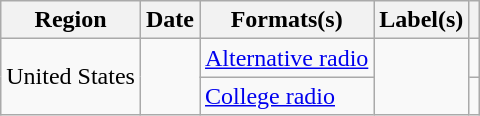<table class="wikitable plainrowheaders" style="text-align:left">
<tr>
<th scope="col">Region</th>
<th scope="col">Date</th>
<th scope="col">Formats(s)</th>
<th scope="col">Label(s)</th>
<th scope="col"></th>
</tr>
<tr>
<td rowspan="2">United States</td>
<td rowspan="2"></td>
<td><a href='#'>Alternative radio</a></td>
<td rowspan="2"></td>
<td align="center"></td>
</tr>
<tr>
<td><a href='#'>College radio</a></td>
<td align="center"></td>
</tr>
</table>
